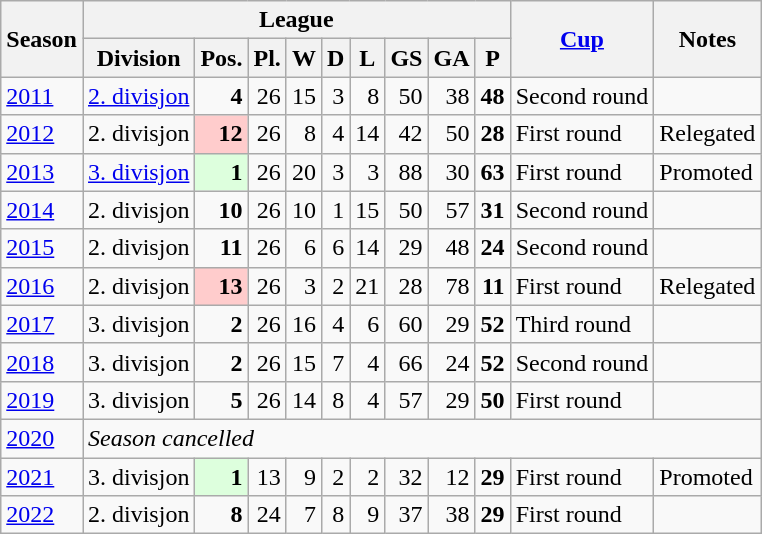<table class="wikitable">
<tr>
<th rowspan="2">Season</th>
<th scope=col colspan="9">League</th>
<th rowspan="2"><a href='#'>Cup</a></th>
<th rowspan="2">Notes</th>
</tr>
<tr>
<th>Division</th>
<th>Pos.</th>
<th>Pl.</th>
<th>W</th>
<th>D</th>
<th>L</th>
<th>GS</th>
<th>GA</th>
<th>P</th>
</tr>
<tr>
<td><a href='#'>2011</a></td>
<td><a href='#'>2. divisjon</a></td>
<td align=right><strong>4</strong></td>
<td align=right>26</td>
<td align=right>15</td>
<td align=right>3</td>
<td align=right>8</td>
<td align=right>50</td>
<td align=right>38</td>
<td align=right><strong>48</strong></td>
<td>Second round</td>
<td></td>
</tr>
<tr>
<td><a href='#'>2012</a></td>
<td>2. divisjon</td>
<td align=right bgcolor="#FFCCCC"> <strong>12</strong></td>
<td align=right>26</td>
<td align=right>8</td>
<td align=right>4</td>
<td align=right>14</td>
<td align=right>42</td>
<td align=right>50</td>
<td align=right><strong>28</strong></td>
<td>First round</td>
<td>Relegated</td>
</tr>
<tr>
<td><a href='#'>2013</a></td>
<td><a href='#'>3. divisjon</a></td>
<td align=right bgcolor=#DDFFDD> <strong>1</strong></td>
<td align=right>26</td>
<td align=right>20</td>
<td align=right>3</td>
<td align=right>3</td>
<td align=right>88</td>
<td align=right>30</td>
<td align=right><strong>63</strong></td>
<td>First round</td>
<td>Promoted</td>
</tr>
<tr>
<td><a href='#'>2014</a></td>
<td>2. divisjon</td>
<td align=right><strong>10</strong></td>
<td align=right>26</td>
<td align=right>10</td>
<td align=right>1</td>
<td align=right>15</td>
<td align=right>50</td>
<td align=right>57</td>
<td align=right><strong>31</strong></td>
<td>Second round</td>
<td></td>
</tr>
<tr>
<td><a href='#'>2015</a></td>
<td>2. divisjon</td>
<td align=right><strong>11</strong></td>
<td align=right>26</td>
<td align=right>6</td>
<td align=right>6</td>
<td align=right>14</td>
<td align=right>29</td>
<td align=right>48</td>
<td align=right><strong>24</strong></td>
<td>Second round</td>
<td></td>
</tr>
<tr>
<td><a href='#'>2016</a></td>
<td>2. divisjon</td>
<td align=right bgcolor="#FFCCCC"> <strong>13</strong></td>
<td align=right>26</td>
<td align=right>3</td>
<td align=right>2</td>
<td align=right>21</td>
<td align=right>28</td>
<td align=right>78</td>
<td align=right><strong>11</strong></td>
<td>First round</td>
<td>Relegated</td>
</tr>
<tr>
<td><a href='#'>2017</a></td>
<td>3. divisjon</td>
<td align=right><strong>2</strong></td>
<td align=right>26</td>
<td align=right>16</td>
<td align=right>4</td>
<td align=right>6</td>
<td align=right>60</td>
<td align=right>29</td>
<td align=right><strong>52</strong></td>
<td>Third round</td>
<td></td>
</tr>
<tr>
<td><a href='#'>2018</a></td>
<td>3. divisjon</td>
<td align=right><strong>2</strong></td>
<td align=right>26</td>
<td align=right>15</td>
<td align=right>7</td>
<td align=right>4</td>
<td align=right>66</td>
<td align=right>24</td>
<td align=right><strong>52</strong></td>
<td>Second round</td>
<td></td>
</tr>
<tr>
<td><a href='#'>2019</a></td>
<td>3. divisjon</td>
<td align=right><strong>5</strong></td>
<td align=right>26</td>
<td align=right>14</td>
<td align=right>8</td>
<td align=right>4</td>
<td align=right>57</td>
<td align=right>29</td>
<td align=right><strong>50</strong></td>
<td>First round</td>
<td></td>
</tr>
<tr>
<td><a href='#'>2020</a></td>
<td colspan="11"><em>Season cancelled</em></td>
</tr>
<tr>
<td><a href='#'>2021</a></td>
<td>3. divisjon</td>
<td align=right bgcolor=#DDFFDD> <strong>1</strong></td>
<td align=right>13</td>
<td align=right>9</td>
<td align=right>2</td>
<td align=right>2</td>
<td align=right>32</td>
<td align=right>12</td>
<td align=right><strong>29</strong></td>
<td>First round</td>
<td>Promoted</td>
</tr>
<tr>
<td><a href='#'>2022</a></td>
<td>2. divisjon</td>
<td align=right><strong>8</strong></td>
<td align=right>24</td>
<td align=right>7</td>
<td align=right>8</td>
<td align=right>9</td>
<td align=right>37</td>
<td align=right>38</td>
<td align=right><strong>29</strong></td>
<td>First round</td>
<td></td>
</tr>
</table>
